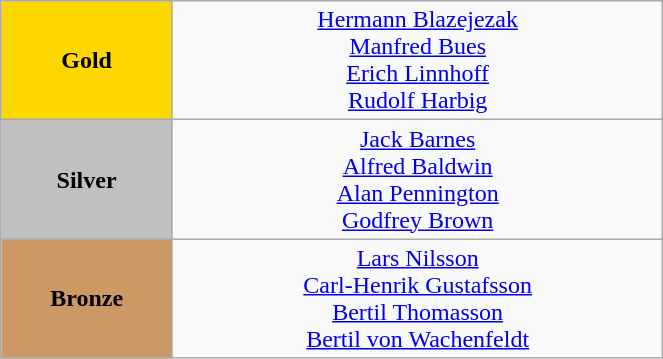<table class="wikitable" style="text-align:center; " width="35%">
<tr>
<td bgcolor="gold"><strong>Gold</strong></td>
<td><a href='#'>Hermann Blazejezak</a><br><a href='#'>Manfred Bues</a><br><a href='#'>Erich Linnhoff</a><br><a href='#'>Rudolf Harbig</a><br><small><em></em></small></td>
</tr>
<tr>
<td bgcolor="silver"><strong>Silver</strong></td>
<td><a href='#'>Jack Barnes</a><br><a href='#'>Alfred Baldwin</a><br><a href='#'>Alan Pennington</a><br><a href='#'>Godfrey Brown</a><br><small><em></em></small></td>
</tr>
<tr>
<td bgcolor="CC9966"><strong>Bronze</strong></td>
<td><a href='#'>Lars Nilsson</a><br><a href='#'>Carl-Henrik Gustafsson</a><br><a href='#'>Bertil Thomasson</a><br><a href='#'>Bertil von Wachenfeldt</a><br><small><em></em></small></td>
</tr>
</table>
